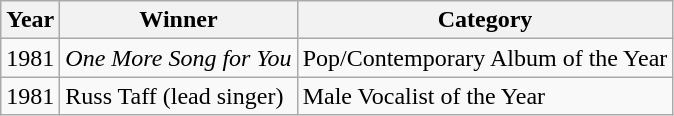<table class="wikitable">
<tr>
<th>Year</th>
<th>Winner</th>
<th>Category</th>
</tr>
<tr>
<td>1981</td>
<td><em>One More Song for You</em></td>
<td>Pop/Contemporary Album of the Year</td>
</tr>
<tr>
<td>1981</td>
<td>Russ Taff (lead singer)</td>
<td>Male Vocalist of the Year</td>
</tr>
</table>
